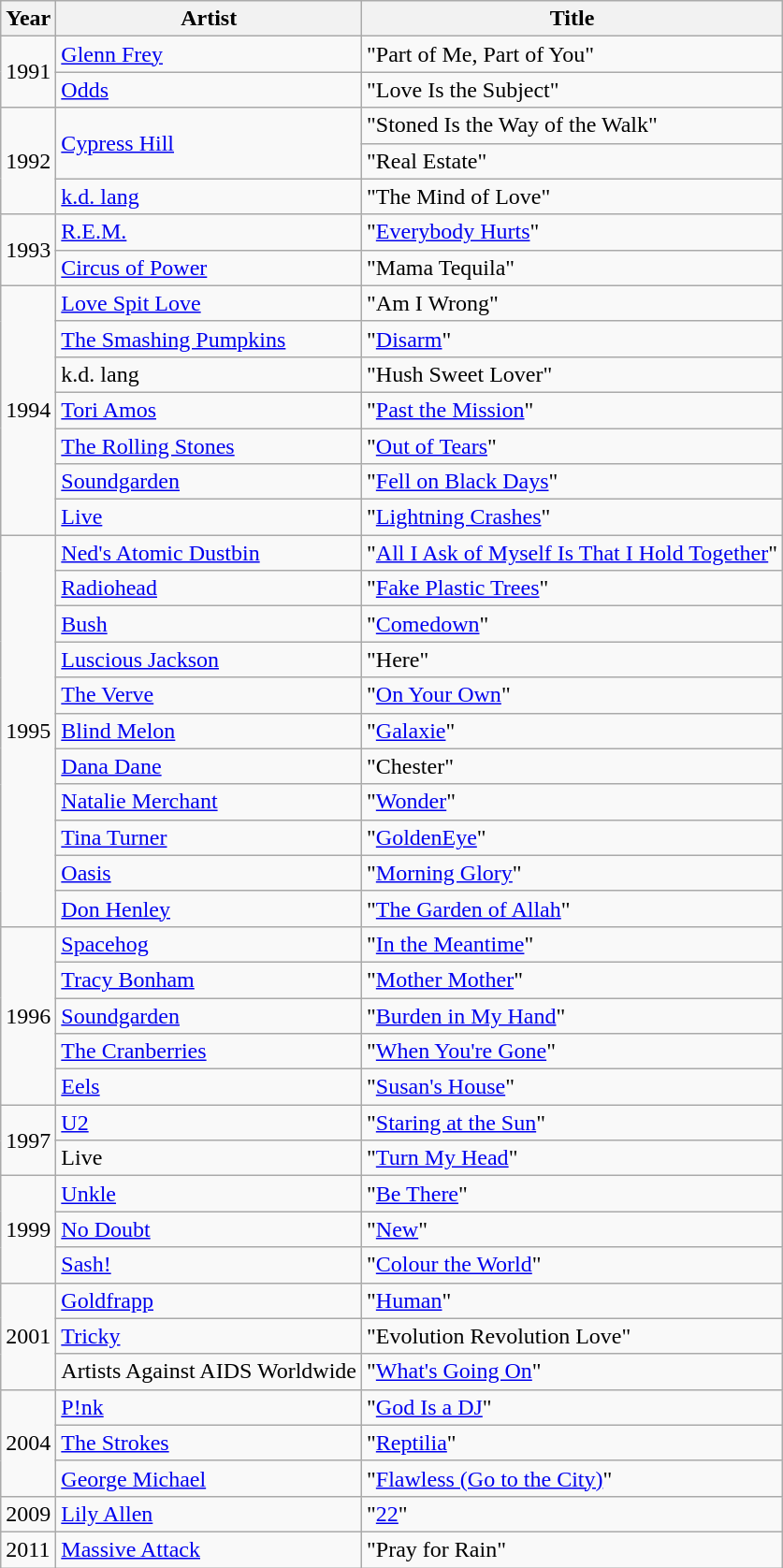<table class="wikitable sortable">
<tr>
<th>Year</th>
<th>Artist</th>
<th>Title</th>
</tr>
<tr>
<td rowspan="2">1991</td>
<td><a href='#'>Glenn Frey</a></td>
<td>"Part of Me, Part of You"</td>
</tr>
<tr>
<td><a href='#'>Odds</a></td>
<td>"Love Is the Subject"</td>
</tr>
<tr>
<td rowspan="3">1992</td>
<td rowspan="2"><a href='#'>Cypress Hill</a></td>
<td>"Stoned Is the Way of the Walk"</td>
</tr>
<tr>
<td>"Real Estate"</td>
</tr>
<tr>
<td><a href='#'>k.d. lang</a></td>
<td>"The Mind of Love"</td>
</tr>
<tr>
<td rowspan="2">1993</td>
<td><a href='#'>R.E.M.</a></td>
<td>"<a href='#'>Everybody Hurts</a>"</td>
</tr>
<tr>
<td><a href='#'>Circus of Power</a></td>
<td>"Mama Tequila"</td>
</tr>
<tr>
<td rowspan="7">1994</td>
<td><a href='#'>Love Spit Love</a></td>
<td>"Am I Wrong"</td>
</tr>
<tr>
<td><a href='#'>The Smashing Pumpkins</a></td>
<td>"<a href='#'>Disarm</a>"</td>
</tr>
<tr>
<td>k.d. lang</td>
<td>"Hush Sweet Lover"</td>
</tr>
<tr>
<td><a href='#'>Tori Amos</a></td>
<td>"<a href='#'>Past the Mission</a>"</td>
</tr>
<tr>
<td><a href='#'>The Rolling Stones</a></td>
<td>"<a href='#'>Out of Tears</a>"</td>
</tr>
<tr>
<td><a href='#'>Soundgarden</a></td>
<td>"<a href='#'>Fell on Black Days</a>"</td>
</tr>
<tr>
<td><a href='#'>Live</a></td>
<td>"<a href='#'>Lightning Crashes</a>"</td>
</tr>
<tr>
<td rowspan="11">1995</td>
<td><a href='#'>Ned's Atomic Dustbin</a></td>
<td>"<a href='#'>All I Ask of Myself Is That I Hold Together</a>"</td>
</tr>
<tr>
<td><a href='#'>Radiohead</a></td>
<td>"<a href='#'>Fake Plastic Trees</a>"</td>
</tr>
<tr>
<td><a href='#'>Bush</a></td>
<td>"<a href='#'>Comedown</a>"</td>
</tr>
<tr>
<td><a href='#'>Luscious Jackson</a></td>
<td>"Here"</td>
</tr>
<tr>
<td><a href='#'>The Verve</a></td>
<td>"<a href='#'>On Your Own</a>"</td>
</tr>
<tr>
<td><a href='#'>Blind Melon</a></td>
<td>"<a href='#'>Galaxie</a>"</td>
</tr>
<tr>
<td><a href='#'>Dana Dane</a></td>
<td>"Chester"</td>
</tr>
<tr>
<td><a href='#'>Natalie Merchant</a></td>
<td>"<a href='#'>Wonder</a>"</td>
</tr>
<tr>
<td><a href='#'>Tina Turner</a></td>
<td>"<a href='#'>GoldenEye</a>"</td>
</tr>
<tr>
<td><a href='#'>Oasis</a></td>
<td>"<a href='#'>Morning Glory</a>"</td>
</tr>
<tr>
<td><a href='#'>Don Henley</a></td>
<td>"<a href='#'>The Garden of Allah</a>"</td>
</tr>
<tr>
<td rowspan="5">1996</td>
<td><a href='#'>Spacehog</a></td>
<td>"<a href='#'>In the Meantime</a>"</td>
</tr>
<tr>
<td><a href='#'>Tracy Bonham</a></td>
<td>"<a href='#'>Mother Mother</a>"</td>
</tr>
<tr>
<td><a href='#'>Soundgarden</a></td>
<td>"<a href='#'>Burden in My Hand</a>"</td>
</tr>
<tr>
<td><a href='#'>The Cranberries</a></td>
<td>"<a href='#'>When You're Gone</a>"</td>
</tr>
<tr>
<td><a href='#'>Eels</a></td>
<td>"<a href='#'>Susan's House</a>"</td>
</tr>
<tr>
<td rowspan="2">1997</td>
<td><a href='#'>U2</a></td>
<td>"<a href='#'>Staring at the Sun</a>"</td>
</tr>
<tr>
<td>Live</td>
<td>"<a href='#'>Turn My Head</a>"</td>
</tr>
<tr>
<td rowspan="3">1999</td>
<td><a href='#'>Unkle</a></td>
<td>"<a href='#'>Be There</a>"</td>
</tr>
<tr>
<td><a href='#'>No Doubt</a></td>
<td>"<a href='#'>New</a>"</td>
</tr>
<tr>
<td><a href='#'>Sash!</a></td>
<td>"<a href='#'>Colour the World</a>"</td>
</tr>
<tr>
<td rowspan="3">2001</td>
<td><a href='#'>Goldfrapp</a></td>
<td>"<a href='#'>Human</a>"</td>
</tr>
<tr>
<td><a href='#'>Tricky</a></td>
<td>"Evolution Revolution Love"</td>
</tr>
<tr>
<td>Artists Against AIDS Worldwide</td>
<td>"<a href='#'>What's Going On</a>"</td>
</tr>
<tr>
<td rowspan="3">2004</td>
<td><a href='#'>P!nk</a></td>
<td>"<a href='#'>God Is a DJ</a>"</td>
</tr>
<tr>
<td><a href='#'>The Strokes</a></td>
<td>"<a href='#'>Reptilia</a>"</td>
</tr>
<tr>
<td><a href='#'>George Michael</a></td>
<td>"<a href='#'>Flawless (Go to the City)</a>"</td>
</tr>
<tr>
<td>2009</td>
<td><a href='#'>Lily Allen</a></td>
<td>"<a href='#'>22</a>"</td>
</tr>
<tr>
<td>2011</td>
<td><a href='#'>Massive Attack</a></td>
<td>"Pray for Rain"</td>
</tr>
</table>
